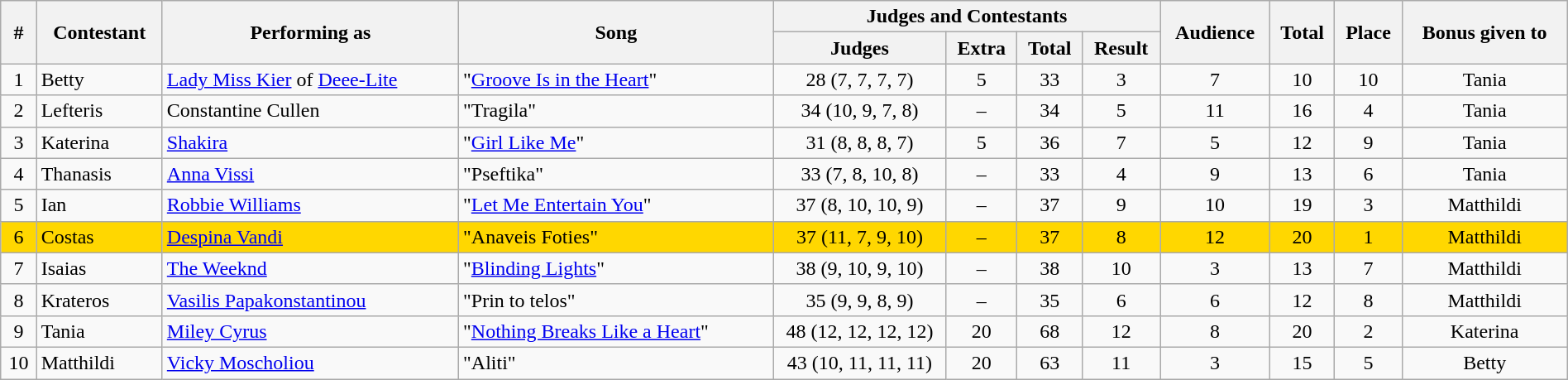<table class="sortable wikitable" style="text-align:center;" width="100%">
<tr>
<th rowspan="2">#</th>
<th rowspan="2">Contestant</th>
<th rowspan="2">Performing as</th>
<th rowspan="2">Song</th>
<th colspan="4">Judges and Contestants</th>
<th rowspan="2">Audience</th>
<th rowspan="2">Total</th>
<th rowspan="2">Place</th>
<th rowspan="2">Bonus given to</th>
</tr>
<tr>
<th width="11%">Judges</th>
<th>Extra</th>
<th>Total</th>
<th>Result</th>
</tr>
<tr>
<td>1</td>
<td align="left">Betty</td>
<td align="left"><a href='#'>Lady Miss Kier</a> of <a href='#'>Deee-Lite</a></td>
<td align="left">"<a href='#'>Groove Is in the Heart</a>"</td>
<td>28 (7, 7, 7, 7)</td>
<td>5</td>
<td>33</td>
<td>3</td>
<td>7</td>
<td>10</td>
<td>10</td>
<td>Tania</td>
</tr>
<tr>
<td>2</td>
<td align="left">Lefteris</td>
<td align="left">Constantine Cullen</td>
<td align="left">"Tragila"</td>
<td>34 (10, 9, 7, 8)</td>
<td>–</td>
<td>34</td>
<td>5</td>
<td>11</td>
<td>16</td>
<td>4</td>
<td>Tania</td>
</tr>
<tr>
<td>3</td>
<td align="left">Katerina</td>
<td align="left"><a href='#'>Shakira</a></td>
<td align="left">"<a href='#'>Girl Like Me</a>"</td>
<td>31 (8, 8, 8, 7)</td>
<td>5</td>
<td>36</td>
<td>7</td>
<td>5</td>
<td>12</td>
<td>9</td>
<td>Tania</td>
</tr>
<tr>
<td>4</td>
<td align="left">Thanasis</td>
<td align="left"><a href='#'>Anna Vissi</a></td>
<td align="left">"Pseftika"</td>
<td>33 (7, 8, 10, 8)</td>
<td>–</td>
<td>33</td>
<td>4</td>
<td>9</td>
<td>13</td>
<td>6</td>
<td>Tania</td>
</tr>
<tr>
<td>5</td>
<td align="left">Ian</td>
<td align="left"><a href='#'>Robbie Williams</a></td>
<td align="left">"<a href='#'>Let Me Entertain You</a>"</td>
<td>37 (8, 10, 10, 9)</td>
<td>–</td>
<td>37</td>
<td>9</td>
<td>10</td>
<td>19</td>
<td>3</td>
<td>Matthildi</td>
</tr>
<tr bgcolor="gold">
<td>6</td>
<td align="left">Costas</td>
<td align="left"><a href='#'>Despina Vandi</a></td>
<td align="left">"Anaveis Foties"</td>
<td>37 (11, 7, 9, 10)</td>
<td>–</td>
<td>37</td>
<td>8</td>
<td>12</td>
<td>20</td>
<td>1</td>
<td>Matthildi</td>
</tr>
<tr>
<td>7</td>
<td align="left">Isaias</td>
<td align="left"><a href='#'>The Weeknd</a></td>
<td align="left">"<a href='#'>Blinding Lights</a>"</td>
<td>38 (9, 10, 9, 10)</td>
<td>–</td>
<td>38</td>
<td>10</td>
<td>3</td>
<td>13</td>
<td>7</td>
<td>Matthildi</td>
</tr>
<tr>
<td>8</td>
<td align="left">Krateros</td>
<td align="left"><a href='#'>Vasilis Papakonstantinou</a></td>
<td align="left">"Prin to telos"</td>
<td>35 (9, 9, 8, 9)</td>
<td>–</td>
<td>35</td>
<td>6</td>
<td>6</td>
<td>12</td>
<td>8</td>
<td>Matthildi</td>
</tr>
<tr>
<td>9</td>
<td align="left">Tania</td>
<td align="left"><a href='#'>Miley Cyrus</a></td>
<td align="left">"<a href='#'>Nothing Breaks Like a Heart</a>"</td>
<td>48 (12, 12, 12, 12)</td>
<td>20</td>
<td>68</td>
<td>12</td>
<td>8</td>
<td>20</td>
<td>2</td>
<td>Katerina</td>
</tr>
<tr>
<td>10</td>
<td align="left">Matthildi</td>
<td align="left"><a href='#'>Vicky Moscholiou</a></td>
<td align="left">"Aliti"</td>
<td>43 (10, 11, 11, 11)</td>
<td>20</td>
<td>63</td>
<td>11</td>
<td>3</td>
<td>15</td>
<td>5</td>
<td>Betty</td>
</tr>
</table>
